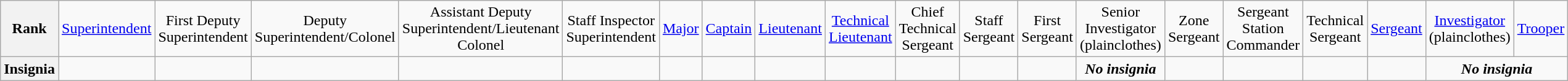<table class="wikitable">
<tr style="text-align:center;">
<th>Rank</th>
<td><a href='#'>Superintendent</a></td>
<td>First Deputy Superintendent</td>
<td>Deputy Superintendent/Colonel</td>
<td>Assistant Deputy Superintendent/Lieutenant Colonel</td>
<td>Staff Inspector Superintendent</td>
<td><a href='#'>Major</a></td>
<td><a href='#'>Captain</a></td>
<td><a href='#'>Lieutenant</a></td>
<td><a href='#'>Technical Lieutenant</a></td>
<td>Chief Technical Sergeant</td>
<td>Staff Sergeant</td>
<td>First Sergeant</td>
<td>Senior Investigator (plainclothes)</td>
<td>Zone Sergeant</td>
<td>Sergeant Station Commander</td>
<td>Technical Sergeant</td>
<td><a href='#'>Sergeant</a></td>
<td><a href='#'>Investigator</a> (plainclothes)</td>
<td><a href='#'>Trooper</a></td>
</tr>
<tr style="text-align:center;">
<th>Insignia</th>
<td></td>
<td></td>
<td></td>
<td></td>
<td></td>
<td></td>
<td></td>
<td></td>
<td></td>
<td></td>
<td></td>
<td></td>
<td><strong><em>No insignia</em></strong></td>
<td></td>
<td></td>
<td></td>
<td></td>
<td colspan=2><strong><em>No insignia</em></strong></td>
</tr>
</table>
